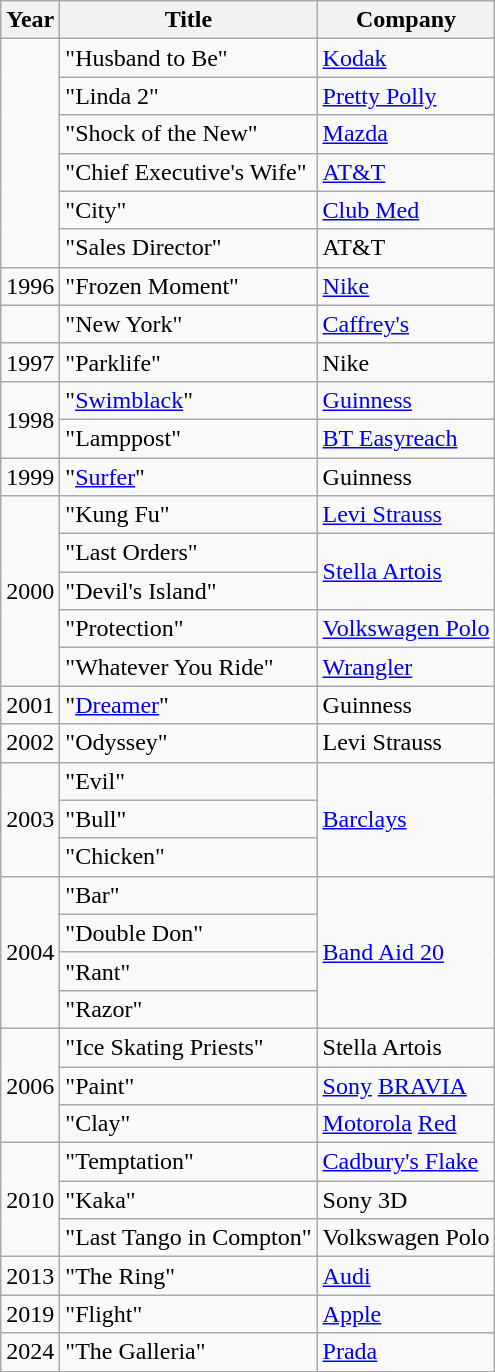<table class="wikitable">
<tr>
<th>Year</th>
<th>Title</th>
<th>Company</th>
</tr>
<tr>
<td rowspan=6></td>
<td>"Husband to Be"</td>
<td><a href='#'>Kodak</a></td>
</tr>
<tr>
<td>"Linda 2"</td>
<td><a href='#'>Pretty Polly</a></td>
</tr>
<tr>
<td>"Shock of the New"</td>
<td><a href='#'>Mazda</a></td>
</tr>
<tr>
<td>"Chief Executive's Wife"</td>
<td><a href='#'>AT&T</a></td>
</tr>
<tr>
<td>"City"</td>
<td><a href='#'>Club Med</a></td>
</tr>
<tr>
<td>"Sales Director"</td>
<td>AT&T</td>
</tr>
<tr>
<td>1996</td>
<td>"Frozen Moment"</td>
<td><a href='#'>Nike</a></td>
</tr>
<tr>
<td></td>
<td>"New York"</td>
<td><a href='#'>Caffrey's</a></td>
</tr>
<tr>
<td>1997</td>
<td>"Parklife"</td>
<td>Nike</td>
</tr>
<tr>
<td rowspan=2>1998</td>
<td>"<a href='#'>Swimblack</a>"</td>
<td><a href='#'>Guinness</a></td>
</tr>
<tr>
<td>"Lamppost"</td>
<td><a href='#'>BT Easyreach</a></td>
</tr>
<tr>
<td>1999</td>
<td>"<a href='#'>Surfer</a>"</td>
<td>Guinness</td>
</tr>
<tr>
<td rowspan=5>2000</td>
<td>"Kung Fu"</td>
<td><a href='#'>Levi Strauss</a></td>
</tr>
<tr>
<td>"Last Orders"</td>
<td rowspan=2><a href='#'>Stella Artois</a></td>
</tr>
<tr>
<td>"Devil's Island"</td>
</tr>
<tr>
<td>"Protection"</td>
<td><a href='#'>Volkswagen Polo</a></td>
</tr>
<tr>
<td>"Whatever You Ride"</td>
<td><a href='#'>Wrangler</a></td>
</tr>
<tr>
<td>2001</td>
<td>"<a href='#'>Dreamer</a>"</td>
<td>Guinness</td>
</tr>
<tr>
<td>2002</td>
<td>"Odyssey"</td>
<td>Levi Strauss</td>
</tr>
<tr>
<td rowspan=3>2003</td>
<td>"Evil"</td>
<td rowspan=3><a href='#'>Barclays</a></td>
</tr>
<tr>
<td>"Bull"</td>
</tr>
<tr>
<td>"Chicken"</td>
</tr>
<tr>
<td rowspan=4>2004</td>
<td>"Bar"</td>
<td rowspan=4><a href='#'>Band Aid 20</a></td>
</tr>
<tr>
<td>"Double Don"</td>
</tr>
<tr>
<td>"Rant"</td>
</tr>
<tr>
<td>"Razor"</td>
</tr>
<tr>
<td rowspan=3>2006</td>
<td>"Ice Skating Priests"</td>
<td>Stella Artois</td>
</tr>
<tr>
<td>"Paint"</td>
<td><a href='#'>Sony</a> <a href='#'>BRAVIA</a></td>
</tr>
<tr>
<td>"Clay"</td>
<td><a href='#'>Motorola</a> <a href='#'>Red</a></td>
</tr>
<tr>
<td rowspan=3>2010</td>
<td>"Temptation"</td>
<td><a href='#'>Cadbury's Flake</a></td>
</tr>
<tr>
<td>"Kaka"</td>
<td>Sony 3D</td>
</tr>
<tr>
<td>"Last Tango in Compton"</td>
<td>Volkswagen Polo</td>
</tr>
<tr>
<td>2013</td>
<td>"The Ring"</td>
<td><a href='#'>Audi</a></td>
</tr>
<tr>
<td>2019</td>
<td>"Flight"</td>
<td><a href='#'>Apple</a></td>
</tr>
<tr>
<td>2024</td>
<td>"The Galleria"</td>
<td><a href='#'>Prada</a></td>
</tr>
</table>
